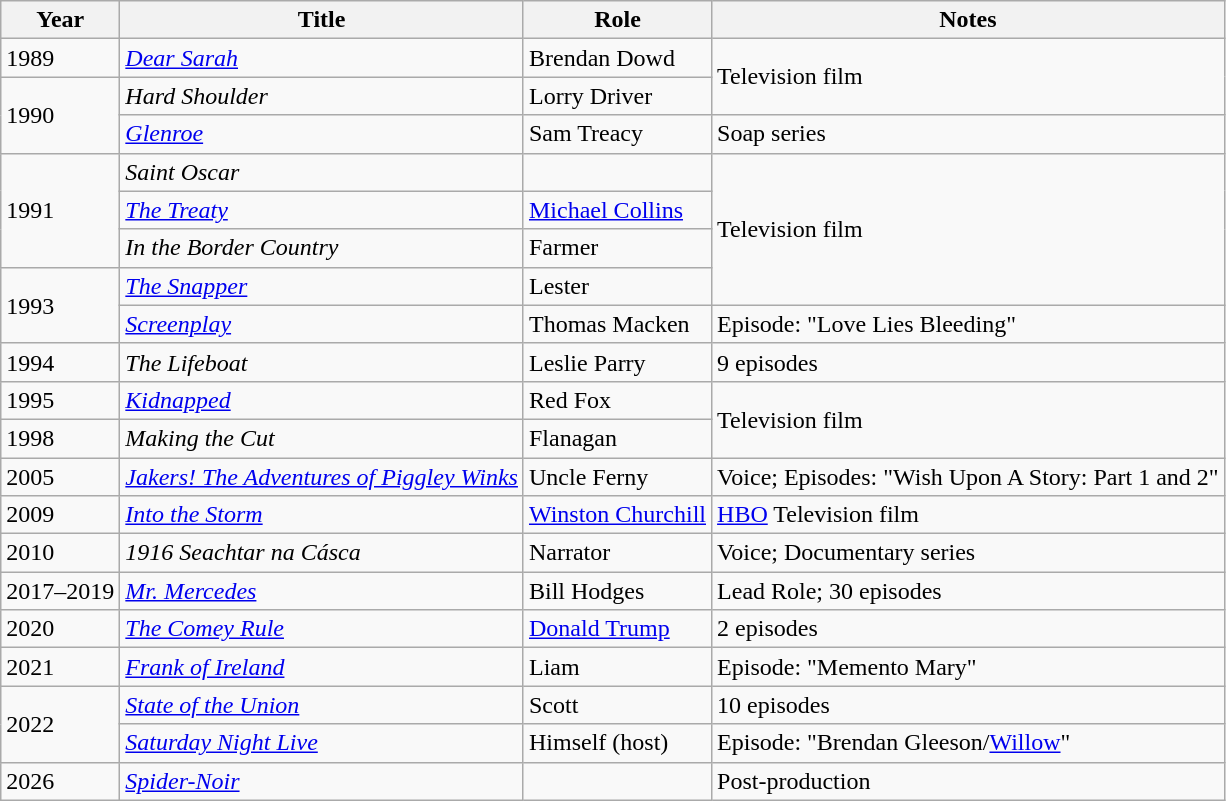<table class="wikitable sortable">
<tr>
<th>Year</th>
<th>Title</th>
<th>Role</th>
<th>Notes</th>
</tr>
<tr>
<td>1989</td>
<td><em><a href='#'>Dear Sarah</a></em></td>
<td>Brendan Dowd</td>
<td rowspan="2">Television film</td>
</tr>
<tr>
<td rowspan="2">1990</td>
<td><em>Hard Shoulder</em></td>
<td>Lorry Driver</td>
</tr>
<tr>
<td><em><a href='#'>Glenroe</a></em></td>
<td>Sam Treacy</td>
<td>Soap series</td>
</tr>
<tr>
<td rowspan=3>1991</td>
<td><em>Saint Oscar</em></td>
<td></td>
<td rowspan="4">Television film</td>
</tr>
<tr>
<td><em><a href='#'>The Treaty</a></em></td>
<td><a href='#'>Michael Collins</a></td>
</tr>
<tr>
<td><em>In the Border Country</em></td>
<td>Farmer</td>
</tr>
<tr>
<td rowspan=2>1993</td>
<td><em><a href='#'>The Snapper</a></em></td>
<td>Lester</td>
</tr>
<tr>
<td><em><a href='#'>Screenplay</a></em></td>
<td>Thomas Macken</td>
<td>Episode: "Love Lies Bleeding"</td>
</tr>
<tr>
<td>1994</td>
<td><em>The Lifeboat</em></td>
<td>Leslie Parry</td>
<td>9 episodes</td>
</tr>
<tr>
<td>1995</td>
<td><em><a href='#'>Kidnapped</a></em></td>
<td>Red Fox</td>
<td rowspan="2">Television film</td>
</tr>
<tr>
<td>1998</td>
<td><em>Making the Cut</em></td>
<td>Flanagan</td>
</tr>
<tr>
<td>2005</td>
<td><em><a href='#'>Jakers! The Adventures of Piggley Winks</a></em></td>
<td>Uncle Ferny</td>
<td>Voice; Episodes: "Wish Upon A Story: Part 1 and 2"</td>
</tr>
<tr>
<td>2009</td>
<td><em><a href='#'>Into the Storm</a></em></td>
<td><a href='#'>Winston Churchill</a></td>
<td><a href='#'>HBO</a> Television film</td>
</tr>
<tr>
<td>2010</td>
<td><em>1916 Seachtar na Cásca</em></td>
<td>Narrator</td>
<td>Voice; Documentary series</td>
</tr>
<tr>
<td>2017–2019</td>
<td><em><a href='#'>Mr. Mercedes</a></em></td>
<td>Bill Hodges</td>
<td>Lead Role; 30 episodes</td>
</tr>
<tr>
<td>2020</td>
<td><em><a href='#'>The Comey Rule</a></em></td>
<td><a href='#'>Donald Trump</a></td>
<td>2 episodes</td>
</tr>
<tr>
<td>2021</td>
<td><em><a href='#'>Frank of Ireland</a></em></td>
<td>Liam</td>
<td>Episode: "Memento Mary"</td>
</tr>
<tr>
<td rowspan=2>2022</td>
<td><em><a href='#'>State of the Union</a></em></td>
<td>Scott</td>
<td>10 episodes</td>
</tr>
<tr>
<td><em><a href='#'>Saturday Night Live</a></em></td>
<td>Himself (host)</td>
<td>Episode: "Brendan Gleeson/<a href='#'>Willow</a>"</td>
</tr>
<tr>
<td>2026</td>
<td><em><a href='#'>Spider-Noir</a></em></td>
<td></td>
<td>Post-production</td>
</tr>
</table>
